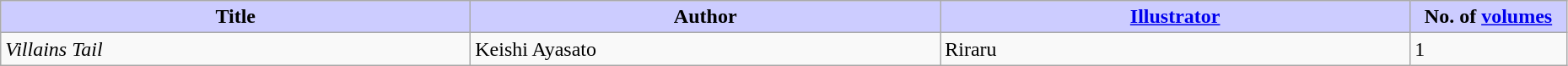<table class="wikitable" style="width: 98%;">
<tr>
<th width=30% style="background:#ccf;">Title</th>
<th width=30% style="background:#ccf;">Author</th>
<th width=30% style="background:#ccf;"><a href='#'>Illustrator</a></th>
<th width=10% style="background:#ccf;">No. of <a href='#'>volumes</a></th>
</tr>
<tr>
<td><em>Villains Tail</em></td>
<td>Keishi Ayasato</td>
<td>Riraru</td>
<td>1</td>
</tr>
</table>
